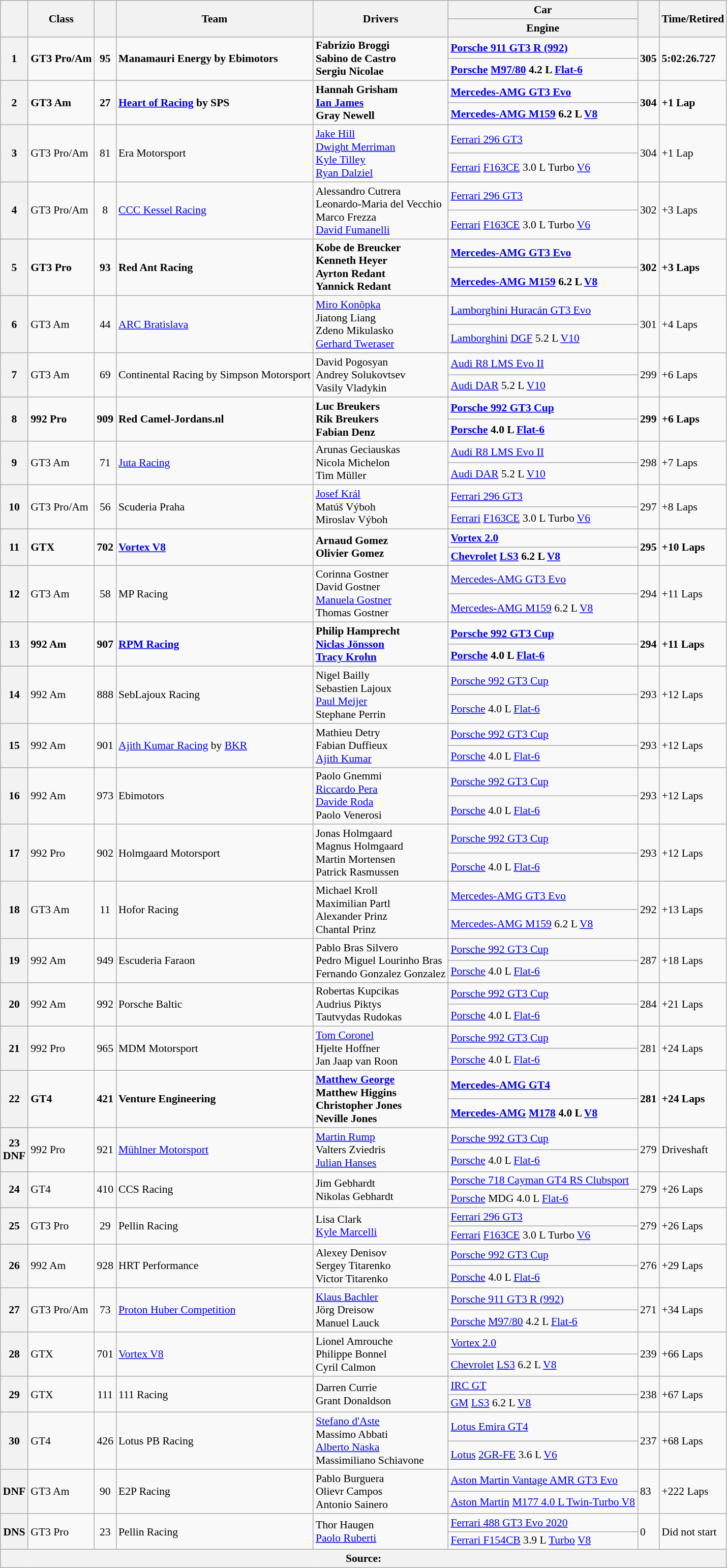<table class="wikitable" style="font-size:90%;">
<tr>
<th rowspan="2"></th>
<th rowspan="2">Class</th>
<th rowspan="2"></th>
<th rowspan="2">Team</th>
<th rowspan="2">Drivers</th>
<th>Car</th>
<th rowspan="2"></th>
<th rowspan="2">Time/Retired</th>
</tr>
<tr>
<th>Engine</th>
</tr>
<tr>
<th rowspan="2">1</th>
<td rowspan="2"><strong>GT3 Pro/Am</strong></td>
<td rowspan="2" align="center"><strong>95</strong></td>
<td rowspan="2"><strong> Manamauri Energy by Ebimotors</strong></td>
<td rowspan="2"><strong> Fabrizio Broggi<br> Sabino de Castro<br> Sergiu Nicolae</strong></td>
<td><a href='#'><strong>Porsche 911 GT3 R (992)</strong></a></td>
<td rowspan="2"><strong>305</strong></td>
<td rowspan="2"><strong>5:02:26.727</strong></td>
</tr>
<tr>
<td><strong><a href='#'>Porsche</a> <a href='#'>M97/80</a> 4.2 L <a href='#'>Flat-6</a></strong></td>
</tr>
<tr>
<th rowspan="2">2</th>
<td rowspan="2"><strong>GT3 Am</strong></td>
<td rowspan="2" align="center"><strong>27</strong></td>
<td rowspan="2"><strong> <a href='#'>Heart of Racing</a> by SPS</strong></td>
<td rowspan="2"><strong> Hannah Grisham<br> <a href='#'>Ian James</a><br> Gray Newell</strong></td>
<td><a href='#'><strong>Mercedes-AMG GT3 Evo</strong></a></td>
<td rowspan="2"><strong>304</strong></td>
<td rowspan="2"><strong>+1 Lap</strong></td>
</tr>
<tr>
<td><strong><a href='#'>Mercedes-AMG M159</a> 6.2 L <a href='#'>V8</a></strong></td>
</tr>
<tr>
<th rowspan="2">3</th>
<td rowspan="2">GT3 Pro/Am</td>
<td rowspan="2" align="center">81</td>
<td rowspan="2"> Era Motorsport</td>
<td rowspan="2"> <a href='#'>Jake Hill</a><br> <a href='#'>Dwight Merriman</a><br> <a href='#'>Kyle Tilley</a><br> <a href='#'>Ryan Dalziel</a></td>
<td><a href='#'>Ferrari 296 GT3</a></td>
<td rowspan="2">304</td>
<td rowspan="2">+1 Lap</td>
</tr>
<tr>
<td><a href='#'>Ferrari</a> <a href='#'>F163CE</a> 3.0 L Turbo <a href='#'>V6</a></td>
</tr>
<tr>
<th rowspan="2">4</th>
<td rowspan="2">GT3 Pro/Am</td>
<td rowspan="2" align="center">8</td>
<td rowspan="2"> <a href='#'>CCC Kessel Racing</a></td>
<td rowspan="2"> Alessandro Cutrera<br> Leonardo-Maria del Vecchio<br> Marco Frezza<br> <a href='#'>David Fumanelli</a></td>
<td><a href='#'>Ferrari 296 GT3</a></td>
<td rowspan="2">302</td>
<td rowspan="2">+3 Laps</td>
</tr>
<tr>
<td><a href='#'>Ferrari</a> <a href='#'>F163CE</a> 3.0 L Turbo <a href='#'>V6</a></td>
</tr>
<tr>
<th rowspan="2">5</th>
<td rowspan="2"><strong>GT3 Pro</strong></td>
<td rowspan="2" align="center"><strong>93</strong></td>
<td rowspan="2"><strong> Red Ant Racing</strong></td>
<td rowspan="2"><strong> Kobe de Breucker<br> Kenneth Heyer<br> Ayrton Redant<br> Yannick Redant</strong></td>
<td><a href='#'><strong>Mercedes-AMG GT3 Evo</strong></a></td>
<td rowspan="2"><strong>302</strong></td>
<td rowspan="2"><strong>+3 Laps</strong></td>
</tr>
<tr>
<td><strong><a href='#'>Mercedes-AMG M159</a> 6.2 L <a href='#'>V8</a></strong></td>
</tr>
<tr>
<th rowspan="2">6</th>
<td rowspan="2">GT3 Am</td>
<td rowspan="2" align="center">44</td>
<td rowspan="2"> <a href='#'>ARC Bratislava</a></td>
<td rowspan="2"> <a href='#'>Miro Konôpka</a><br> Jiatong Liang<br> Zdeno Mikulasko<br> <a href='#'>Gerhard Tweraser</a></td>
<td><a href='#'>Lamborghini Huracán GT3 Evo</a></td>
<td rowspan="2">301</td>
<td rowspan="2">+4 Laps</td>
</tr>
<tr>
<td><a href='#'>Lamborghini</a> <a href='#'>DGF</a> 5.2 L <a href='#'>V10</a></td>
</tr>
<tr>
<th rowspan="2">7</th>
<td rowspan="2">GT3 Am</td>
<td rowspan="2" align="center">69</td>
<td rowspan="2"> Continental Racing by Simpson Motorsport</td>
<td rowspan="2"> David Pogosyan<br> Andrey Solukovtsev<br> Vasily Vladykin</td>
<td><a href='#'>Audi R8 LMS Evo II</a></td>
<td rowspan="2">299</td>
<td rowspan="2">+6 Laps</td>
</tr>
<tr>
<td><a href='#'>Audi DAR</a> 5.2 L <a href='#'>V10</a></td>
</tr>
<tr>
<th rowspan="2">8</th>
<td rowspan="2"><strong>992 Pro</strong></td>
<td rowspan="2" align="center"><strong>909</strong></td>
<td rowspan="2"><strong> Red Camel-Jordans.nl</strong></td>
<td rowspan="2"><strong> Luc Breukers<br> Rik Breukers<br> Fabian Denz</strong></td>
<td><a href='#'><strong>Porsche 992 GT3 Cup</strong></a></td>
<td rowspan="2"><strong>299</strong></td>
<td rowspan="2"><strong>+6 Laps</strong></td>
</tr>
<tr>
<td><strong><a href='#'>Porsche</a> 4.0 L <a href='#'>Flat-6</a></strong></td>
</tr>
<tr>
<th rowspan="2">9</th>
<td rowspan="2">GT3 Am</td>
<td rowspan="2" align="center">71</td>
<td rowspan="2"> <a href='#'>Juta Racing</a></td>
<td rowspan="2"> Arunas Geciauskas<br> Nicola Michelon<br> Tim Müller</td>
<td><a href='#'>Audi R8 LMS Evo II</a></td>
<td rowspan="2">298</td>
<td rowspan="2">+7 Laps</td>
</tr>
<tr>
<td><a href='#'>Audi DAR</a> 5.2 L <a href='#'>V10</a></td>
</tr>
<tr>
<th rowspan="2">10</th>
<td rowspan="2">GT3 Pro/Am</td>
<td rowspan="2" align="center">56</td>
<td rowspan="2"> Scuderia Praha</td>
<td rowspan="2"> <a href='#'>Josef Král</a><br> Matúš Výboh<br> Miroslav Výboh</td>
<td><a href='#'>Ferrari 296 GT3</a></td>
<td rowspan="2">297</td>
<td rowspan="2">+8 Laps</td>
</tr>
<tr>
<td><a href='#'>Ferrari</a> <a href='#'>F163CE</a> 3.0 L Turbo <a href='#'>V6</a></td>
</tr>
<tr>
<th rowspan="2">11</th>
<td rowspan="2"><strong>GTX</strong></td>
<td rowspan="2" align="center"><strong>702</strong></td>
<td rowspan="2"><strong> <a href='#'>Vortex V8</a></strong></td>
<td rowspan="2"><strong> Arnaud Gomez<br> Olivier Gomez</strong></td>
<td><a href='#'><strong>Vortex 2.0</strong></a></td>
<td rowspan="2"><strong>295</strong></td>
<td rowspan="2"><strong>+10 Laps</strong></td>
</tr>
<tr>
<td><strong><a href='#'>Chevrolet</a> <a href='#'>LS3</a> 6.2 L <a href='#'>V8</a></strong></td>
</tr>
<tr>
<th rowspan="2">12</th>
<td rowspan="2">GT3 Am</td>
<td rowspan="2" align="center">58</td>
<td rowspan="2"> MP Racing</td>
<td rowspan="2"> Corinna Gostner<br> David Gostner<br> <a href='#'>Manuela Gostner</a><br> Thomas Gostner</td>
<td><a href='#'>Mercedes-AMG GT3 Evo</a></td>
<td rowspan="2">294</td>
<td rowspan="2">+11 Laps</td>
</tr>
<tr>
<td><a href='#'>Mercedes-AMG M159</a> 6.2 L <a href='#'>V8</a></td>
</tr>
<tr>
<th rowspan="2">13</th>
<td rowspan="2"><strong>992 Am</strong></td>
<td rowspan="2" align="center"><strong>907</strong></td>
<td rowspan="2"><strong> <a href='#'>RPM Racing</a></strong></td>
<td rowspan="2"><strong> Philip Hamprecht<br> <a href='#'>Niclas Jönsson</a><br> <a href='#'>Tracy Krohn</a></strong></td>
<td><a href='#'><strong>Porsche 992 GT3 Cup</strong></a></td>
<td rowspan="2"><strong>294</strong></td>
<td rowspan="2"><strong>+11 Laps</strong></td>
</tr>
<tr>
<td><strong><a href='#'>Porsche</a> 4.0 L <a href='#'>Flat-6</a></strong></td>
</tr>
<tr>
<th rowspan="2">14</th>
<td rowspan="2">992 Am</td>
<td rowspan="2" align="center">888</td>
<td rowspan="2"> SebLajoux Racing</td>
<td rowspan="2"> Nigel Bailly<br> Sebastien Lajoux<br> <a href='#'>Paul Meijer</a><br> Stephane Perrin</td>
<td><a href='#'>Porsche 992 GT3 Cup</a></td>
<td rowspan="2">293</td>
<td rowspan="2">+12 Laps</td>
</tr>
<tr>
<td><a href='#'>Porsche</a> 4.0 L <a href='#'>Flat-6</a></td>
</tr>
<tr>
<th rowspan="2">15</th>
<td rowspan="2">992 Am</td>
<td rowspan="2" align="center">901</td>
<td rowspan="2"> <a href='#'>Ajith Kumar Racing</a> by <a href='#'>BKR</a></td>
<td rowspan="2"> Mathieu Detry<br> Fabian Duffieux<br> <a href='#'>Ajith Kumar</a></td>
<td><a href='#'>Porsche 992 GT3 Cup</a></td>
<td rowspan="2">293</td>
<td rowspan="2">+12 Laps</td>
</tr>
<tr>
<td><a href='#'>Porsche</a> 4.0 L <a href='#'>Flat-6</a></td>
</tr>
<tr>
<th rowspan="2">16</th>
<td rowspan="2">992 Am</td>
<td rowspan="2" align="center">973</td>
<td rowspan="2"> Ebimotors</td>
<td rowspan="2"> Paolo Gnemmi<br> <a href='#'>Riccardo Pera</a><br> <a href='#'>Davide Roda</a><br> Paolo Venerosi</td>
<td><a href='#'>Porsche 992 GT3 Cup</a></td>
<td rowspan="2">293</td>
<td rowspan="2">+12 Laps</td>
</tr>
<tr>
<td><a href='#'>Porsche</a> 4.0 L <a href='#'>Flat-6</a></td>
</tr>
<tr>
<th rowspan="2">17</th>
<td rowspan="2">992 Pro</td>
<td rowspan="2" align="center">902</td>
<td rowspan="2"> Holmgaard Motorsport</td>
<td rowspan="2"> Jonas Holmgaard<br> Magnus Holmgaard<br> Martin Mortensen<br> Patrick Rasmussen</td>
<td><a href='#'>Porsche 992 GT3 Cup</a></td>
<td rowspan="2">293</td>
<td rowspan="2">+12 Laps</td>
</tr>
<tr>
<td><a href='#'>Porsche</a> 4.0 L <a href='#'>Flat-6</a></td>
</tr>
<tr>
<th rowspan="2">18</th>
<td rowspan="2">GT3 Am</td>
<td rowspan="2" align="center">11</td>
<td rowspan="2"> Hofor Racing</td>
<td rowspan="2"> Michael Kroll<br> Maximilian Partl<br> Alexander Prinz<br> Chantal Prinz</td>
<td><a href='#'>Mercedes-AMG GT3 Evo</a></td>
<td rowspan="2">292</td>
<td rowspan="2">+13 Laps</td>
</tr>
<tr>
<td><a href='#'>Mercedes-AMG M159</a> 6.2 L <a href='#'>V8</a></td>
</tr>
<tr>
<th rowspan="2">19</th>
<td rowspan="2">992 Am</td>
<td rowspan="2" align="center">949</td>
<td rowspan="2"> Escuderia Faraon</td>
<td rowspan="2"> Pablo Bras Silvero<br> Pedro Miguel Lourinho Bras<br> Fernando Gonzalez Gonzalez</td>
<td><a href='#'>Porsche 992 GT3 Cup</a></td>
<td rowspan="2">287</td>
<td rowspan="2">+18 Laps</td>
</tr>
<tr>
<td><a href='#'>Porsche</a> 4.0 L <a href='#'>Flat-6</a></td>
</tr>
<tr>
<th rowspan="2">20</th>
<td rowspan="2">992 Am</td>
<td rowspan="2" align="center">992</td>
<td rowspan="2"> Porsche Baltic</td>
<td rowspan="2"> Robertas Kupcikas<br> Audrius Piktys<br> Tautvydas Rudokas</td>
<td><a href='#'>Porsche 992 GT3 Cup</a></td>
<td rowspan="2">284</td>
<td rowspan="2">+21 Laps</td>
</tr>
<tr>
<td><a href='#'>Porsche</a> 4.0 L <a href='#'>Flat-6</a></td>
</tr>
<tr>
<th rowspan="2">21</th>
<td rowspan="2">992 Pro</td>
<td rowspan="2" align="center">965</td>
<td rowspan="2"> MDM Motorsport</td>
<td rowspan="2"> <a href='#'>Tom Coronel</a><br> Hjelte Hoffner<br> Jan Jaap van Roon</td>
<td><a href='#'>Porsche 992 GT3 Cup</a></td>
<td rowspan="2">281</td>
<td rowspan="2">+24 Laps</td>
</tr>
<tr>
<td><a href='#'>Porsche</a> 4.0 L <a href='#'>Flat-6</a></td>
</tr>
<tr>
<th rowspan="2">22</th>
<td rowspan="2"><strong>GT4</strong></td>
<td rowspan="2" align="center"><strong>421</strong></td>
<td rowspan="2"><strong> Venture Engineering</strong></td>
<td rowspan="2"><strong> <a href='#'>Matthew George</a><br> Matthew Higgins<br> Christopher Jones<br> Neville Jones</strong></td>
<td><a href='#'><strong>Mercedes-AMG GT4</strong></a></td>
<td rowspan="2"><strong>281</strong></td>
<td rowspan="2"><strong>+24 Laps</strong></td>
</tr>
<tr>
<td><strong><a href='#'>Mercedes-AMG</a> <a href='#'>M178</a> 4.0 L <a href='#'>V8</a></strong></td>
</tr>
<tr>
<th rowspan="2">23<br>DNF</th>
<td rowspan="2">992 Pro</td>
<td rowspan="2" align="center">921</td>
<td rowspan="2"> <a href='#'>Mühlner Motorsport</a></td>
<td rowspan="2"> <a href='#'>Martin Rump</a><br> Valters Zviedris<br> <a href='#'>Julian Hanses</a></td>
<td><a href='#'>Porsche 992 GT3 Cup</a></td>
<td rowspan="2">279</td>
<td rowspan="2">Driveshaft</td>
</tr>
<tr>
<td><a href='#'>Porsche</a> 4.0 L <a href='#'>Flat-6</a></td>
</tr>
<tr>
<th rowspan="2">24</th>
<td rowspan="2">GT4</td>
<td rowspan="2" align="center">410</td>
<td rowspan="2"> CCS Racing</td>
<td rowspan="2"> Jim Gebhardt<br> Nikolas Gebhardt</td>
<td><a href='#'>Porsche 718 Cayman GT4 RS Clubsport</a></td>
<td rowspan="2">279</td>
<td rowspan="2">+26 Laps</td>
</tr>
<tr>
<td><a href='#'>Porsche</a> MDG 4.0 L <a href='#'>Flat-6</a></td>
</tr>
<tr>
<th rowspan="2">25</th>
<td rowspan="2">GT3 Pro</td>
<td rowspan="2" align="center">29</td>
<td rowspan="2"> Pellin Racing</td>
<td rowspan="2"> Lisa Clark<br> <a href='#'>Kyle Marcelli</a></td>
<td><a href='#'>Ferrari 296 GT3</a></td>
<td rowspan="2">279</td>
<td rowspan="2">+26 Laps</td>
</tr>
<tr>
<td><a href='#'>Ferrari</a> <a href='#'>F163CE</a> 3.0 L Turbo <a href='#'>V6</a></td>
</tr>
<tr>
<th rowspan="2">26</th>
<td rowspan="2">992 Am</td>
<td rowspan="2" align="center">928</td>
<td rowspan="2"> HRT Performance</td>
<td rowspan="2"> Alexey Denisov<br> Sergey Titarenko<br> Victor Titarenko</td>
<td><a href='#'>Porsche 992 GT3 Cup</a></td>
<td rowspan="2">276</td>
<td rowspan="2">+29 Laps</td>
</tr>
<tr>
<td><a href='#'>Porsche</a> 4.0 L <a href='#'>Flat-6</a></td>
</tr>
<tr>
<th rowspan="2">27</th>
<td rowspan="2">GT3 Pro/Am</td>
<td rowspan="2" align="center">73</td>
<td rowspan="2"> <a href='#'>Proton Huber Competition</a></td>
<td rowspan="2"> <a href='#'>Klaus Bachler</a><br> Jörg Dreisow<br> Manuel Lauck</td>
<td><a href='#'>Porsche 911 GT3 R (992)</a></td>
<td rowspan="2">271</td>
<td rowspan="2">+34 Laps</td>
</tr>
<tr>
<td><a href='#'>Porsche</a> <a href='#'>M97/80</a> 4.2 L <a href='#'>Flat-6</a></td>
</tr>
<tr>
<th rowspan="2">28</th>
<td rowspan="2">GTX</td>
<td rowspan="2" align="center">701</td>
<td rowspan="2"> <a href='#'>Vortex V8</a></td>
<td rowspan="2"> Lionel Amrouche<br> Philippe Bonnel<br> Cyril Calmon</td>
<td><a href='#'>Vortex 2.0</a></td>
<td rowspan="2">239</td>
<td rowspan="2">+66 Laps</td>
</tr>
<tr>
<td><a href='#'>Chevrolet</a> <a href='#'>LS3</a> 6.2 L <a href='#'>V8</a></td>
</tr>
<tr>
<th rowspan="2">29</th>
<td rowspan="2">GTX</td>
<td rowspan="2" align="center">111</td>
<td rowspan="2"> 111 Racing</td>
<td rowspan="2"> Darren Currie<br> Grant Donaldson</td>
<td><a href='#'>IRC GT</a></td>
<td rowspan="2">238</td>
<td rowspan="2">+67 Laps</td>
</tr>
<tr>
<td><a href='#'>GM</a> <a href='#'>LS3</a> 6.2 L <a href='#'>V8</a></td>
</tr>
<tr>
<th rowspan="2">30</th>
<td rowspan="2">GT4</td>
<td rowspan="2" align="center">426</td>
<td rowspan="2"> Lotus PB Racing</td>
<td rowspan="2"> <a href='#'>Stefano d'Aste</a><br> Massimo Abbati<br> <a href='#'>Alberto Naska</a><br> Massimiliano Schiavone</td>
<td><a href='#'>Lotus Emira GT4</a></td>
<td rowspan="2">237</td>
<td rowspan="2">+68 Laps</td>
</tr>
<tr>
<td><a href='#'>Lotus</a> <a href='#'>2GR-FE</a> 3.6 L <a href='#'>V6</a></td>
</tr>
<tr>
<th rowspan="2">DNF</th>
<td rowspan="2">GT3 Am</td>
<td rowspan="2" align="center">90</td>
<td rowspan="2"> E2P Racing</td>
<td rowspan="2"> Pablo Burguera<br> Olievr Campos<br> Antonio Sainero</td>
<td><a href='#'>Aston Martin Vantage AMR GT3 Evo</a></td>
<td rowspan="2">83</td>
<td rowspan="2">+222 Laps</td>
</tr>
<tr>
<td><a href='#'>Aston Martin</a> <a href='#'>M177 4.0 L Twin-Turbo V8</a></td>
</tr>
<tr>
<th rowspan="2">DNS</th>
<td rowspan="2">GT3 Pro</td>
<td rowspan="2" align="center">23</td>
<td rowspan="2"> Pellin Racing</td>
<td rowspan="2"> Thor Haugen<br> <a href='#'>Paolo Ruberti</a></td>
<td><a href='#'>Ferrari 488 GT3 Evo 2020</a></td>
<td rowspan="2">0</td>
<td rowspan="2">Did not start</td>
</tr>
<tr>
<td><a href='#'>Ferrari F154CB</a> 3.9 L <a href='#'>Turbo</a> <a href='#'>V8</a></td>
</tr>
<tr>
<th colspan="8">Source:</th>
</tr>
</table>
